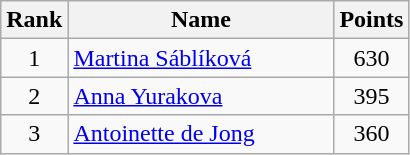<table class="wikitable" border="1">
<tr>
<th width=30>Rank</th>
<th width=170>Name</th>
<th width=25>Points</th>
</tr>
<tr align="center">
<td>1</td>
<td align="left"> <a href='#'>Martina Sáblíková</a></td>
<td>630</td>
</tr>
<tr align="center">
<td>2</td>
<td align="left"> <a href='#'>Anna Yurakova</a></td>
<td>395</td>
</tr>
<tr align="center">
<td>3</td>
<td align="left"> <a href='#'>Antoinette de Jong</a></td>
<td>360</td>
</tr>
</table>
